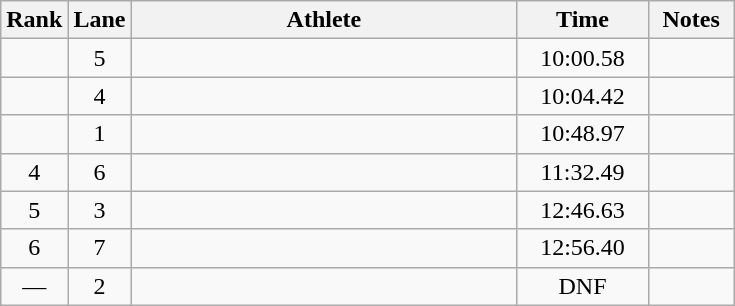<table class="wikitable sortable" style="text-align:center">
<tr>
<th width=10>Rank</th>
<th width=10>Lane</th>
<th width=250>Athlete</th>
<th width=80>Time</th>
<th width=50>Notes</th>
</tr>
<tr>
<td></td>
<td>5</td>
<td align=left></td>
<td>10:00.58</td>
<td> </td>
</tr>
<tr>
<td></td>
<td>4</td>
<td align=left></td>
<td>10:04.42</td>
<td></td>
</tr>
<tr>
<td></td>
<td>1</td>
<td align=left></td>
<td>10:48.97</td>
<td></td>
</tr>
<tr>
<td>4</td>
<td>6</td>
<td align=left></td>
<td>11:32.49</td>
<td></td>
</tr>
<tr>
<td>5</td>
<td>3</td>
<td align=left></td>
<td>12:46.63</td>
<td></td>
</tr>
<tr>
<td>6</td>
<td>7</td>
<td align=left></td>
<td>12:56.40</td>
<td></td>
</tr>
<tr>
<td>—</td>
<td>2</td>
<td align=left></td>
<td>DNF</td>
<td></td>
</tr>
</table>
